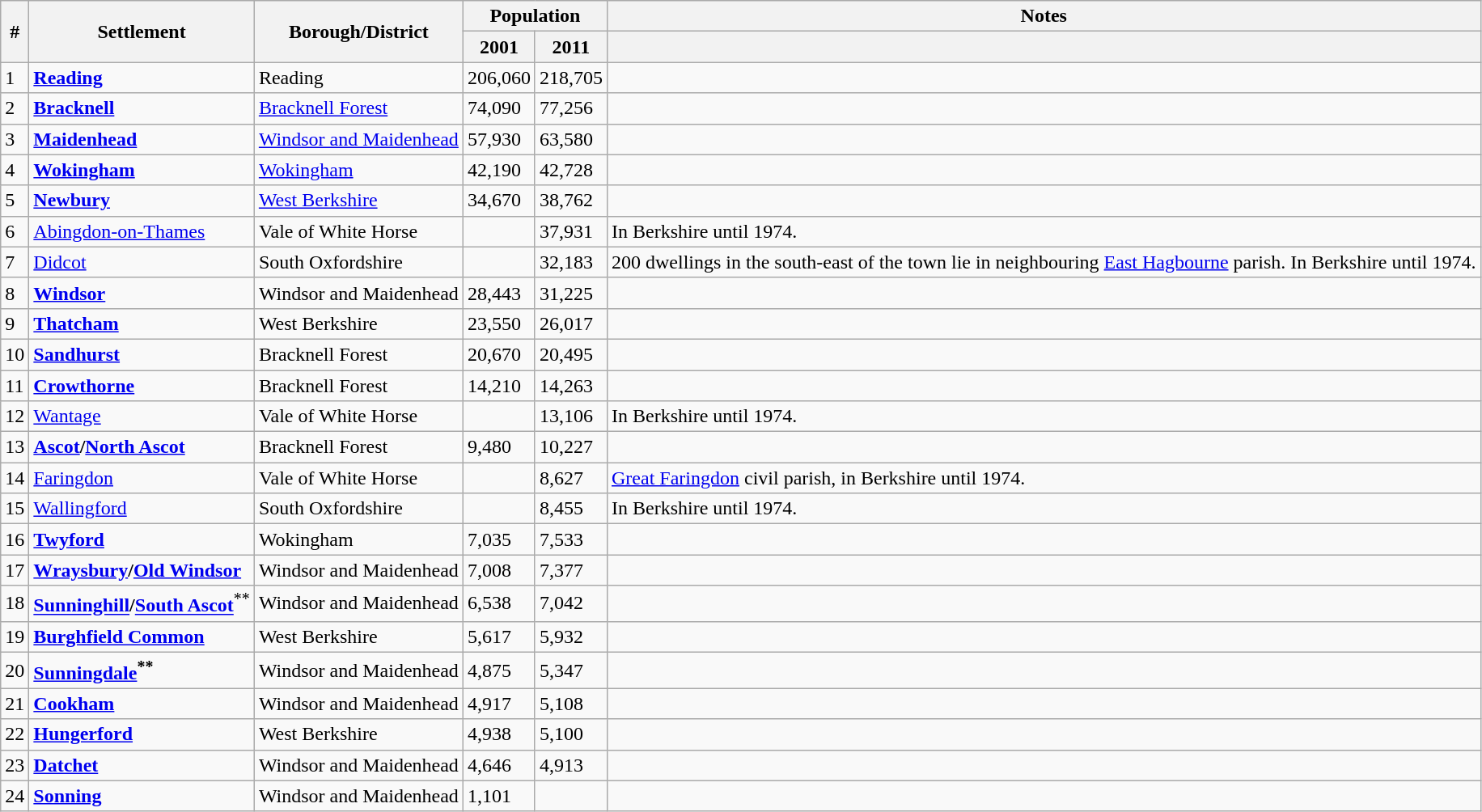<table class="wikitable sortable">
<tr>
<th rowspan="2">#</th>
<th rowspan="2">Settlement</th>
<th rowspan="2">Borough/District</th>
<th colspan="2">Population</th>
<th>Notes</th>
</tr>
<tr>
<th>2001</th>
<th>2011</th>
<th></th>
</tr>
<tr>
<td>1</td>
<td><strong><a href='#'>Reading</a></strong></td>
<td>Reading</td>
<td>206,060</td>
<td>218,705</td>
<td></td>
</tr>
<tr>
<td>2</td>
<td><strong><a href='#'>Bracknell</a></strong></td>
<td><a href='#'>Bracknell Forest</a></td>
<td>74,090</td>
<td>77,256</td>
<td></td>
</tr>
<tr>
<td>3</td>
<td><strong><a href='#'>Maidenhead</a></strong></td>
<td><a href='#'>Windsor and Maidenhead</a></td>
<td>57,930</td>
<td>63,580</td>
<td></td>
</tr>
<tr>
<td>4</td>
<td><strong><a href='#'>Wokingham</a></strong></td>
<td><a href='#'>Wokingham</a></td>
<td>42,190</td>
<td>42,728</td>
<td></td>
</tr>
<tr>
<td>5</td>
<td><strong><a href='#'>Newbury</a></strong></td>
<td><a href='#'>West Berkshire</a></td>
<td>34,670</td>
<td>38,762</td>
<td></td>
</tr>
<tr>
<td>6</td>
<td><a href='#'>Abingdon-on-Thames</a></td>
<td>Vale of White Horse</td>
<td></td>
<td>37,931</td>
<td>In Berkshire until 1974.</td>
</tr>
<tr>
<td>7</td>
<td><a href='#'>Didcot</a></td>
<td>South Oxfordshire</td>
<td></td>
<td>32,183</td>
<td>200 dwellings in the south-east of the town lie in neighbouring <a href='#'>East Hagbourne</a> parish. In Berkshire until 1974.</td>
</tr>
<tr>
<td>8</td>
<td><strong><a href='#'>Windsor</a></strong></td>
<td>Windsor and Maidenhead</td>
<td>28,443</td>
<td>31,225</td>
<td></td>
</tr>
<tr>
<td>9</td>
<td><strong><a href='#'>Thatcham</a></strong></td>
<td>West Berkshire</td>
<td>23,550</td>
<td>26,017</td>
<td></td>
</tr>
<tr>
<td>10</td>
<td><strong><a href='#'>Sandhurst</a></strong></td>
<td>Bracknell Forest</td>
<td>20,670</td>
<td>20,495</td>
<td></td>
</tr>
<tr>
<td>11</td>
<td><strong><a href='#'>Crowthorne</a></strong></td>
<td>Bracknell Forest</td>
<td>14,210</td>
<td>14,263</td>
<td></td>
</tr>
<tr>
<td>12</td>
<td><a href='#'>Wantage</a></td>
<td>Vale of White Horse</td>
<td></td>
<td>13,106</td>
<td>In Berkshire until 1974.</td>
</tr>
<tr>
<td>13</td>
<td><strong><a href='#'>Ascot</a>/<a href='#'>North Ascot</a></strong></td>
<td>Bracknell Forest</td>
<td>9,480</td>
<td>10,227</td>
<td></td>
</tr>
<tr>
<td>14</td>
<td><a href='#'>Faringdon</a></td>
<td>Vale of White Horse</td>
<td></td>
<td>8,627</td>
<td><a href='#'>Great Faringdon</a> civil parish, in Berkshire until 1974.</td>
</tr>
<tr>
<td>15</td>
<td><a href='#'>Wallingford</a></td>
<td>South Oxfordshire</td>
<td></td>
<td>8,455</td>
<td>In Berkshire until 1974.</td>
</tr>
<tr>
<td>16</td>
<td><strong><a href='#'>Twyford</a></strong></td>
<td>Wokingham</td>
<td>7,035</td>
<td>7,533</td>
<td></td>
</tr>
<tr>
<td>17</td>
<td><strong><a href='#'>Wraysbury</a>/<a href='#'>Old Windsor</a></strong></td>
<td>Windsor and Maidenhead</td>
<td>7,008</td>
<td>7,377</td>
<td></td>
</tr>
<tr>
<td>18</td>
<td><strong><a href='#'>Sunninghill</a>/<a href='#'>South Ascot</a></strong><sup>**</sup></td>
<td>Windsor and Maidenhead</td>
<td>6,538</td>
<td>7,042</td>
<td></td>
</tr>
<tr>
<td>19</td>
<td><strong><a href='#'>Burghfield Common</a></strong></td>
<td>West Berkshire</td>
<td>5,617</td>
<td>5,932</td>
<td></td>
</tr>
<tr>
<td>20</td>
<td><strong><a href='#'>Sunningdale</a><sup>**</sup></strong></td>
<td>Windsor and Maidenhead</td>
<td>4,875</td>
<td>5,347</td>
<td></td>
</tr>
<tr>
<td>21</td>
<td><strong><a href='#'>Cookham</a></strong></td>
<td>Windsor and Maidenhead</td>
<td>4,917</td>
<td>5,108</td>
<td></td>
</tr>
<tr>
<td>22</td>
<td><strong><a href='#'>Hungerford</a></strong></td>
<td>West Berkshire</td>
<td>4,938</td>
<td>5,100</td>
<td></td>
</tr>
<tr>
<td>23</td>
<td><strong><a href='#'>Datchet</a></strong></td>
<td>Windsor and Maidenhead</td>
<td>4,646</td>
<td>4,913</td>
<td></td>
</tr>
<tr>
<td>24</td>
<td><strong><a href='#'>Sonning</a></strong></td>
<td>Windsor and Maidenhead</td>
<td>1,101</td>
<td 3,000></td>
</tr>
</table>
